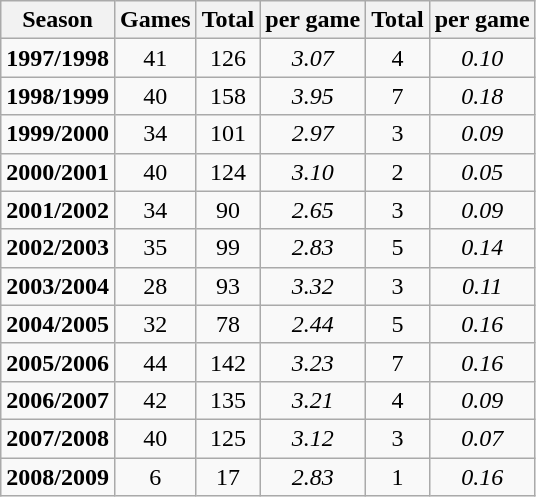<table class="wikitable" style="text-align:center">
<tr>
<th>Season</th>
<th>Games</th>
<th>Total </th>
<th> per game</th>
<th>Total </th>
<th> per game</th>
</tr>
<tr>
<td><strong>1997/1998</strong></td>
<td>41</td>
<td>126</td>
<td><em>3.07</em></td>
<td>4</td>
<td><em>0.10</em></td>
</tr>
<tr>
<td><strong>1998/1999</strong></td>
<td>40</td>
<td>158</td>
<td><em>3.95</em></td>
<td>7</td>
<td><em>0.18</em></td>
</tr>
<tr>
<td><strong>1999/2000</strong></td>
<td>34</td>
<td>101</td>
<td><em>2.97</em></td>
<td>3</td>
<td><em>0.09</em></td>
</tr>
<tr>
<td><strong>2000/2001</strong></td>
<td>40</td>
<td>124</td>
<td><em>3.10</em></td>
<td>2</td>
<td><em>0.05</em></td>
</tr>
<tr>
<td><strong>2001/2002</strong></td>
<td>34</td>
<td>90</td>
<td><em>2.65</em></td>
<td>3</td>
<td><em>0.09</em></td>
</tr>
<tr>
<td><strong>2002/2003</strong></td>
<td>35</td>
<td>99</td>
<td><em>2.83</em></td>
<td>5</td>
<td><em>0.14</em></td>
</tr>
<tr>
<td><strong>2003/2004</strong></td>
<td>28</td>
<td>93</td>
<td><em>3.32</em></td>
<td>3</td>
<td><em>0.11</em></td>
</tr>
<tr>
<td><strong>2004/2005</strong></td>
<td>32</td>
<td>78</td>
<td><em>2.44</em></td>
<td>5</td>
<td><em>0.16</em></td>
</tr>
<tr>
<td><strong>2005/2006</strong></td>
<td>44</td>
<td>142</td>
<td><em>3.23</em></td>
<td>7</td>
<td><em>0.16</em></td>
</tr>
<tr>
<td><strong>2006/2007</strong></td>
<td>42</td>
<td>135</td>
<td><em>3.21</em></td>
<td>4</td>
<td><em>0.09</em></td>
</tr>
<tr>
<td><strong>2007/2008</strong></td>
<td>40</td>
<td>125</td>
<td><em>3.12</em></td>
<td>3</td>
<td><em>0.07</em></td>
</tr>
<tr>
<td><strong>2008/2009</strong></td>
<td>6</td>
<td>17</td>
<td><em>2.83</em></td>
<td>1</td>
<td><em>0.16</em></td>
</tr>
</table>
